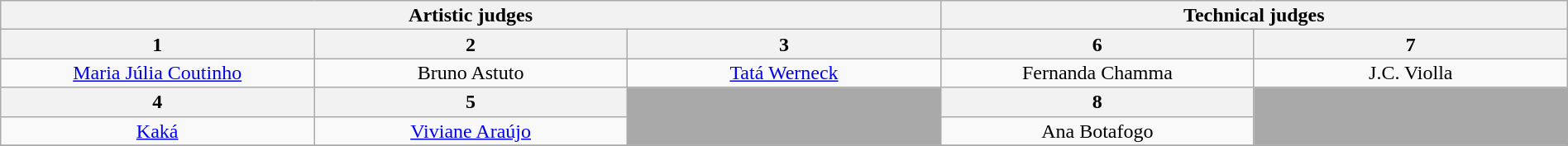<table class="wikitable" style="font-size:100%; line-height:16px; text-align:center" width="100%">
<tr>
<th colspan=3>Artistic judges</th>
<th colspan=2>Technical judges</th>
</tr>
<tr>
<th style="width:20.0%;">1</th>
<th style="width:20.0%;">2</th>
<th style="width:20.0%;">3</th>
<th style="width:20.0%;">6</th>
<th style="width:20.0%;">7</th>
</tr>
<tr>
<td><a href='#'>Maria Júlia Coutinho</a></td>
<td>Bruno Astuto</td>
<td><a href='#'>Tatá Werneck</a></td>
<td>Fernanda Chamma</td>
<td>J.C. Violla</td>
</tr>
<tr>
<th>4</th>
<th>5</th>
<td rowspan=2 bgcolor=A9A9A9></td>
<th>8</th>
<td rowspan=2 bgcolor=A9A9A9></td>
</tr>
<tr>
<td><a href='#'>Kaká</a></td>
<td><a href='#'>Viviane Araújo</a></td>
<td>Ana Botafogo</td>
</tr>
<tr>
</tr>
</table>
